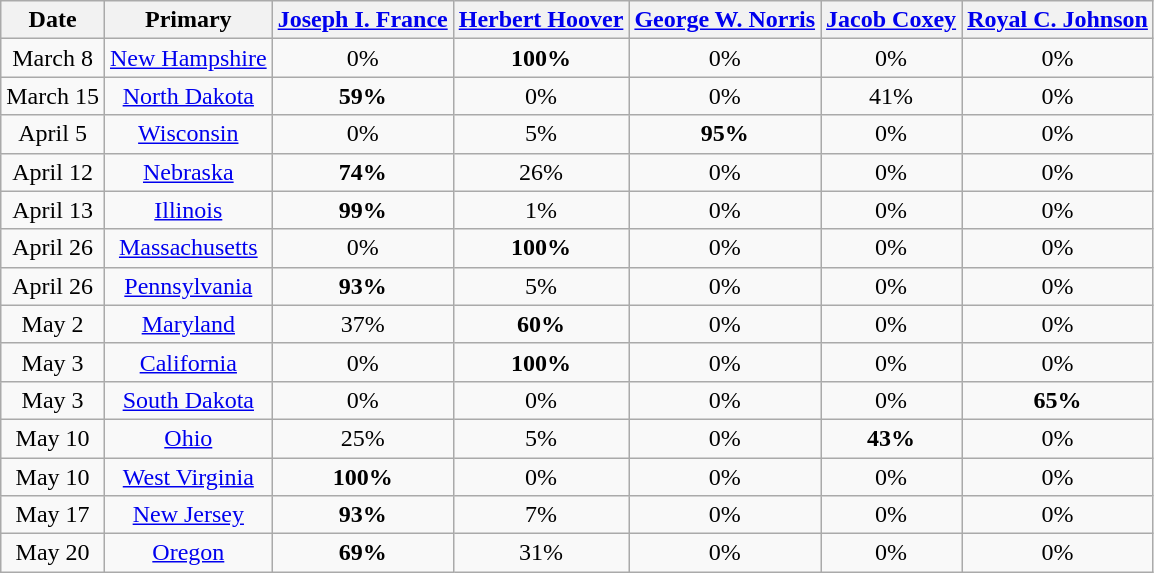<table class="wikitable" style="text-align:center;">
<tr>
<th>Date</th>
<th>Primary</th>
<th><a href='#'>Joseph I. France</a></th>
<th><a href='#'>Herbert Hoover</a></th>
<th><a href='#'>George W. Norris</a></th>
<th><a href='#'>Jacob Coxey</a></th>
<th><a href='#'>Royal C. Johnson</a></th>
</tr>
<tr>
<td>March 8</td>
<td><a href='#'>New Hampshire</a></td>
<td>0%</td>
<td><strong>100%</strong></td>
<td>0%</td>
<td>0%</td>
<td>0%</td>
</tr>
<tr>
<td>March 15</td>
<td><a href='#'>North Dakota</a></td>
<td><strong>59%</strong></td>
<td>0%</td>
<td>0%</td>
<td>41%</td>
<td>0%</td>
</tr>
<tr>
<td>April 5</td>
<td><a href='#'>Wisconsin</a></td>
<td>0%</td>
<td>5%</td>
<td><strong>95%</strong></td>
<td>0%</td>
<td>0%</td>
</tr>
<tr>
<td>April 12</td>
<td><a href='#'>Nebraska</a></td>
<td><strong>74%</strong></td>
<td>26%</td>
<td>0%</td>
<td>0%</td>
<td>0%</td>
</tr>
<tr>
<td>April 13</td>
<td><a href='#'>Illinois</a></td>
<td><strong>99%</strong></td>
<td>1%</td>
<td>0%</td>
<td>0%</td>
<td>0%</td>
</tr>
<tr>
<td>April 26</td>
<td><a href='#'>Massachusetts</a></td>
<td>0%</td>
<td><strong>100%</strong></td>
<td>0%</td>
<td>0%</td>
<td>0%</td>
</tr>
<tr>
<td>April 26</td>
<td><a href='#'>Pennsylvania</a></td>
<td><strong>93%</strong></td>
<td>5%</td>
<td>0%</td>
<td>0%</td>
<td>0%</td>
</tr>
<tr>
<td>May 2</td>
<td><a href='#'>Maryland</a></td>
<td>37%</td>
<td><strong>60%</strong></td>
<td>0%</td>
<td>0%</td>
<td>0%</td>
</tr>
<tr>
<td>May 3</td>
<td><a href='#'>California</a></td>
<td>0%</td>
<td><strong>100%</strong></td>
<td>0%</td>
<td>0%</td>
<td>0%</td>
</tr>
<tr>
<td>May 3</td>
<td><a href='#'>South Dakota</a></td>
<td>0%</td>
<td>0%</td>
<td>0%</td>
<td>0%</td>
<td><strong>65%</strong></td>
</tr>
<tr>
<td>May 10</td>
<td><a href='#'>Ohio</a></td>
<td>25%</td>
<td>5%</td>
<td>0%</td>
<td><strong>43%</strong></td>
<td>0%</td>
</tr>
<tr>
<td>May 10</td>
<td><a href='#'>West Virginia</a></td>
<td><strong>100%</strong></td>
<td>0%</td>
<td>0%</td>
<td>0%</td>
<td>0%</td>
</tr>
<tr>
<td>May 17</td>
<td><a href='#'>New Jersey</a></td>
<td><strong>93%</strong></td>
<td>7%</td>
<td>0%</td>
<td>0%</td>
<td>0%</td>
</tr>
<tr>
<td>May 20</td>
<td><a href='#'>Oregon</a></td>
<td><strong>69%</strong></td>
<td>31%</td>
<td>0%</td>
<td>0%</td>
<td>0%</td>
</tr>
</table>
